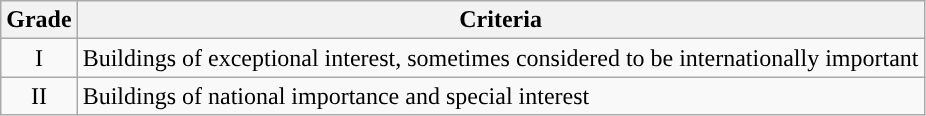<table class="wikitable">
<tr>
<th>Grade</th>
<th>Criteria</th>
</tr>
<tr>
<td align="center" >I</td>
<td>Buildings of exceptional interest, sometimes considered to be internationally important</td>
</tr>
<tr>
<td align="center" >II</td>
<td>Buildings of national importance and special interest</td>
</tr>
</table>
